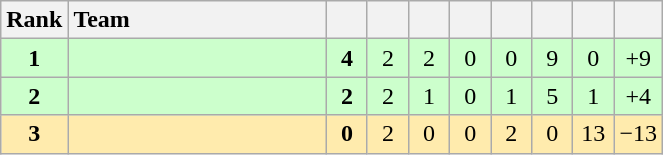<table class="wikitable" style="text-align: center;">
<tr>
<th width=30>Rank</th>
<th width=165 style="text-align:left;">Team</th>
<th width=20></th>
<th width=20></th>
<th width=20></th>
<th width=20></th>
<th width=20></th>
<th width=20></th>
<th width=20></th>
<th width=20></th>
</tr>
<tr style="background:#ccffcc;">
<td><strong>1</strong></td>
<td style="text-align:left;"></td>
<td><strong>4</strong></td>
<td>2</td>
<td>2</td>
<td>0</td>
<td>0</td>
<td>9</td>
<td>0</td>
<td>+9</td>
</tr>
<tr style="background:#ccffcc;">
<td><strong>2</strong></td>
<td style="text-align:left;"></td>
<td><strong>2</strong></td>
<td>2</td>
<td>1</td>
<td>0</td>
<td>1</td>
<td>5</td>
<td>1</td>
<td>+4</td>
</tr>
<tr style="background:#ffebad;">
<td><strong>3</strong></td>
<td style="text-align:left;"></td>
<td><strong>0</strong></td>
<td>2</td>
<td>0</td>
<td>0</td>
<td>2</td>
<td>0</td>
<td>13</td>
<td>−13</td>
</tr>
</table>
